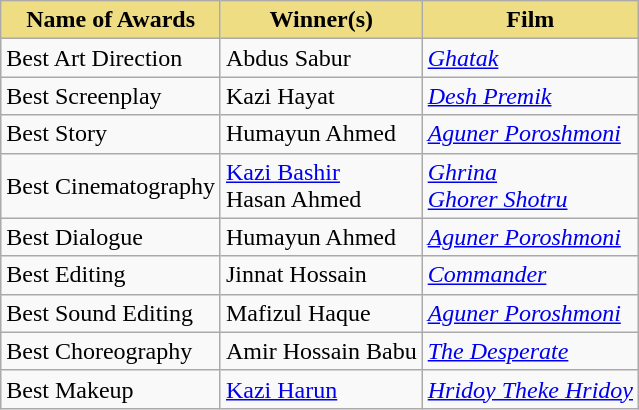<table class="wikitable">
<tr>
<th style="background:#EEDD82;">Name of Awards</th>
<th style="background:#EEDD82;">Winner(s)</th>
<th style="background:#EEDD82;">Film</th>
</tr>
<tr>
<td>Best Art Direction</td>
<td>Abdus Sabur</td>
<td><em><a href='#'>Ghatak</a></em></td>
</tr>
<tr>
<td>Best Screenplay</td>
<td>Kazi Hayat</td>
<td><em><a href='#'>Desh Premik</a></em></td>
</tr>
<tr>
<td>Best Story</td>
<td>Humayun Ahmed</td>
<td><em><a href='#'>Aguner Poroshmoni</a></em></td>
</tr>
<tr>
<td>Best Cinematography</td>
<td><a href='#'>Kazi Bashir</a> <br>Hasan Ahmed</td>
<td><em><a href='#'>Ghrina</a></em><br><em><a href='#'>Ghorer Shotru</a></em></td>
</tr>
<tr>
<td>Best Dialogue</td>
<td>Humayun Ahmed</td>
<td><em><a href='#'>Aguner Poroshmoni</a></em></td>
</tr>
<tr>
<td>Best Editing</td>
<td>Jinnat Hossain</td>
<td><em><a href='#'>Commander</a></em></td>
</tr>
<tr>
<td>Best Sound Editing</td>
<td>Mafizul Haque</td>
<td><em><a href='#'>Aguner Poroshmoni</a></em></td>
</tr>
<tr>
<td>Best Choreography</td>
<td>Amir Hossain Babu</td>
<td><em><a href='#'>The Desperate</a></em></td>
</tr>
<tr>
<td>Best Makeup</td>
<td><a href='#'>Kazi Harun</a></td>
<td><em><a href='#'>Hridoy Theke Hridoy</a></em></td>
</tr>
</table>
